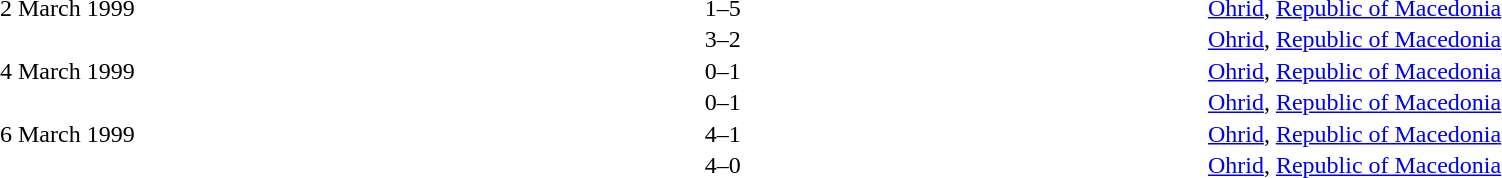<table cellspacing=1 width=85%>
<tr>
<th width=15%></th>
<th width=25%></th>
<th width=10%></th>
<th width=25%></th>
<th width=25%></th>
</tr>
<tr>
<td>2 March 1999</td>
<td align=right></td>
<td align=center>1–5</td>
<td></td>
<td><a href='#'>Ohrid</a>, <a href='#'>Republic of Macedonia</a></td>
</tr>
<tr>
<td></td>
<td align=right></td>
<td align=center>3–2</td>
<td></td>
<td><a href='#'>Ohrid</a>, <a href='#'>Republic of Macedonia</a></td>
</tr>
<tr>
<td>4 March 1999</td>
<td align=right></td>
<td align=center>0–1</td>
<td></td>
<td><a href='#'>Ohrid</a>, <a href='#'>Republic of Macedonia</a></td>
</tr>
<tr>
<td></td>
<td align=right></td>
<td align=center>0–1</td>
<td></td>
<td><a href='#'>Ohrid</a>, <a href='#'>Republic of Macedonia</a></td>
</tr>
<tr>
<td>6 March 1999</td>
<td align=right></td>
<td align=center>4–1</td>
<td></td>
<td><a href='#'>Ohrid</a>, <a href='#'>Republic of Macedonia</a></td>
</tr>
<tr>
<td></td>
<td align=right></td>
<td align=center>4–0</td>
<td></td>
<td><a href='#'>Ohrid</a>, <a href='#'>Republic of Macedonia</a></td>
</tr>
</table>
